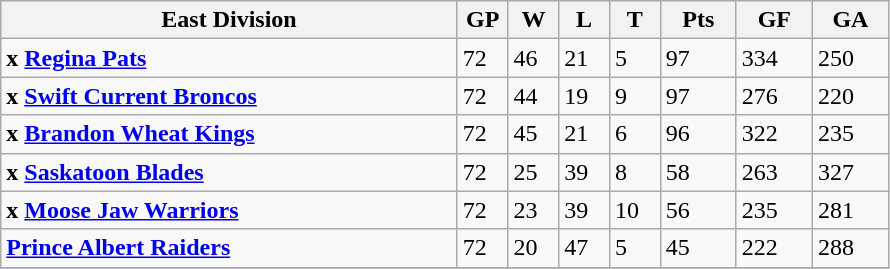<table class="wikitable">
<tr>
<th width="45%">East Division</th>
<th width="5%">GP</th>
<th width="5%">W</th>
<th width="5%">L</th>
<th width="5%">T</th>
<th width="7.5%">Pts</th>
<th width="7.5%">GF</th>
<th width="7.5%">GA</th>
</tr>
<tr>
<td><strong>x <a href='#'>Regina Pats</a></strong></td>
<td>72</td>
<td>46</td>
<td>21</td>
<td>5</td>
<td>97</td>
<td>334</td>
<td>250</td>
</tr>
<tr>
<td><strong>x <a href='#'>Swift Current Broncos</a></strong></td>
<td>72</td>
<td>44</td>
<td>19</td>
<td>9</td>
<td>97</td>
<td>276</td>
<td>220</td>
</tr>
<tr>
<td><strong>x <a href='#'>Brandon Wheat Kings</a></strong></td>
<td>72</td>
<td>45</td>
<td>21</td>
<td>6</td>
<td>96</td>
<td>322</td>
<td>235</td>
</tr>
<tr>
<td><strong>x <a href='#'>Saskatoon Blades</a></strong></td>
<td>72</td>
<td>25</td>
<td>39</td>
<td>8</td>
<td>58</td>
<td>263</td>
<td>327</td>
</tr>
<tr>
<td><strong>x <a href='#'>Moose Jaw Warriors</a></strong></td>
<td>72</td>
<td>23</td>
<td>39</td>
<td>10</td>
<td>56</td>
<td>235</td>
<td>281</td>
</tr>
<tr>
<td><strong><a href='#'>Prince Albert Raiders</a></strong></td>
<td>72</td>
<td>20</td>
<td>47</td>
<td>5</td>
<td>45</td>
<td>222</td>
<td>288</td>
</tr>
<tr>
</tr>
</table>
